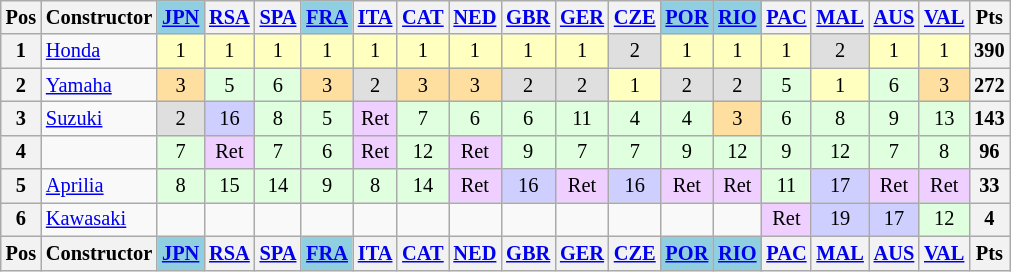<table class="wikitable" style="font-size:85%; text-align:center">
<tr valign="top">
<th valign="middle" scope-"col">Pos</th>
<th valign="middle" scope="col">Constructor</th>
<th scope="col" style="background:#8fcfdf"><a href='#'>JPN</a><br></th>
<th scope="col"><a href='#'>RSA</a><br></th>
<th scope="col"><a href='#'>SPA</a><br></th>
<th scope="col" style="background:#8fcfdf"><a href='#'>FRA</a><br></th>
<th scope="col"><a href='#'>ITA</a><br></th>
<th scope="col"><a href='#'>CAT</a><br></th>
<th scope="col"><a href='#'>NED</a><br></th>
<th scope="col"><a href='#'>GBR</a><br></th>
<th scope="col"><a href='#'>GER</a><br></th>
<th scope="col"><a href='#'>CZE</a><br></th>
<th scope="col" style="background:#8fcfdf"><a href='#'>POR</a><br></th>
<th scope="col" style="background:#8fcfdf"><a href='#'>RIO</a><br></th>
<th scope="col"><a href='#'>PAC</a><br></th>
<th scope="col"><a href='#'>MAL</a><br></th>
<th scope="col"><a href='#'>AUS</a><br></th>
<th scope="col"><a href='#'>VAL</a><br></th>
<th valign="middle" scope="col">Pts</th>
</tr>
<tr>
<th>1</th>
<td align="left"> <a href='#'>Honda</a></td>
<td style="background:#ffffbf;">1</td>
<td style="background:#ffffbf;">1</td>
<td style="background:#ffffbf;">1</td>
<td style="background:#ffffbf;">1</td>
<td style="background:#ffffbf;">1</td>
<td style="background:#ffffbf;">1</td>
<td style="background:#ffffbf;">1</td>
<td style="background:#ffffbf;">1</td>
<td style="background:#ffffbf;">1</td>
<td style="background:#dfdfdf;">2</td>
<td style="background:#ffffbf;">1</td>
<td style="background:#ffffbf;">1</td>
<td style="background:#ffffbf;">1</td>
<td style="background:#dfdfdf;">2</td>
<td style="background:#ffffbf;">1</td>
<td style="background:#ffffbf;">1</td>
<th>390</th>
</tr>
<tr>
<th>2</th>
<td align="left"> <a href='#'>Yamaha</a></td>
<td style="background:#ffdf9f;">3</td>
<td style="background:#dfffdf;">5</td>
<td style="background:#dfffdf;">6</td>
<td style="background:#ffdf9f;">3</td>
<td style="background:#dfdfdf;">2</td>
<td style="background:#ffdf9f;">3</td>
<td style="background:#ffdf9f;">3</td>
<td style="background:#dfdfdf;">2</td>
<td style="background:#dfdfdf;">2</td>
<td style="background:#ffffbf;">1</td>
<td style="background:#dfdfdf;">2</td>
<td style="background:#dfdfdf;">2</td>
<td style="background:#dfffdf;">5</td>
<td style="background:#ffffbf;">1</td>
<td style="background:#dfffdf;">6</td>
<td style="background:#ffdf9f;">3</td>
<th>272</th>
</tr>
<tr>
<th>3</th>
<td align="left"> <a href='#'>Suzuki</a></td>
<td style="background:#dfdfdf;">2</td>
<td style="background:#cfcfff;">16</td>
<td style="background:#dfffdf;">8</td>
<td style="background:#dfffdf;">5</td>
<td style="background:#efcfff;">Ret</td>
<td style="background:#dfffdf;">7</td>
<td style="background:#dfffdf;">6</td>
<td style="background:#dfffdf;">6</td>
<td style="background:#dfffdf;">11</td>
<td style="background:#dfffdf;">4</td>
<td style="background:#dfffdf;">4</td>
<td style="background:#ffdf9f;">3</td>
<td style="background:#dfffdf;">6</td>
<td style="background:#dfffdf;">8</td>
<td style="background:#dfffdf;">9</td>
<td style="background:#dfffdf;">13</td>
<th>143</th>
</tr>
<tr>
<th>4</th>
<td align="left"></td>
<td style="background:#dfffdf;">7</td>
<td style="background:#efcfff;">Ret</td>
<td style="background:#dfffdf;">7</td>
<td style="background:#dfffdf;">6</td>
<td style="background:#efcfff;">Ret</td>
<td style="background:#dfffdf;">12</td>
<td style="background:#efcfff;">Ret</td>
<td style="background:#dfffdf;">9</td>
<td style="background:#dfffdf;">7</td>
<td style="background:#dfffdf;">7</td>
<td style="background:#dfffdf;">9</td>
<td style="background:#dfffdf;">12</td>
<td style="background:#dfffdf;">9</td>
<td style="background:#dfffdf;">12</td>
<td style="background:#dfffdf;">7</td>
<td style="background:#dfffdf;">8</td>
<th>96</th>
</tr>
<tr>
<th>5</th>
<td align="left"> <a href='#'>Aprilia</a></td>
<td style="background:#dfffdf;">8</td>
<td style="background:#dfffdf;">15</td>
<td style="background:#dfffdf;">14</td>
<td style="background:#dfffdf;">9</td>
<td style="background:#dfffdf;">8</td>
<td style="background:#dfffdf;">14</td>
<td style="background:#efcfff;">Ret</td>
<td style="background:#cfcfff;">16</td>
<td style="background:#efcfff;">Ret</td>
<td style="background:#cfcfff;">16</td>
<td style="background:#efcfff;">Ret</td>
<td style="background:#efcfff;">Ret</td>
<td style="background:#dfffdf;">11</td>
<td style="background:#cfcfff;">17</td>
<td style="background:#efcfff;">Ret</td>
<td style="background:#efcfff;">Ret</td>
<th>33</th>
</tr>
<tr>
<th>6</th>
<td align="left"> <a href='#'>Kawasaki</a></td>
<td></td>
<td></td>
<td></td>
<td></td>
<td></td>
<td></td>
<td></td>
<td></td>
<td></td>
<td></td>
<td></td>
<td></td>
<td style="background:#efcfff;">Ret</td>
<td style="background:#cfcfff;">19</td>
<td style="background:#cfcfff;">17</td>
<td style="background:#dfffdf;">12</td>
<th>4</th>
</tr>
<tr valign="top">
<th valign="middle" scope-"col">Pos</th>
<th valign="middle" scope="col">Constructor</th>
<th scope="col" style="background:#8fcfdf"><a href='#'>JPN</a><br></th>
<th scope="col"><a href='#'>RSA</a><br></th>
<th scope="col"><a href='#'>SPA</a><br></th>
<th scope="col" style="background:#8fcfdf"><a href='#'>FRA</a><br></th>
<th scope="col"><a href='#'>ITA</a><br></th>
<th scope="col"><a href='#'>CAT</a><br></th>
<th scope="col"><a href='#'>NED</a><br></th>
<th scope="col"><a href='#'>GBR</a><br></th>
<th scope="col"><a href='#'>GER</a><br></th>
<th scope="col"><a href='#'>CZE</a><br></th>
<th scope="col" style="background:#8fcfdf"><a href='#'>POR</a><br></th>
<th scope="col" style="background:#8fcfdf"><a href='#'>RIO</a><br></th>
<th scope="col"><a href='#'>PAC</a><br></th>
<th scope="col"><a href='#'>MAL</a><br></th>
<th scope="col"><a href='#'>AUS</a><br></th>
<th scope="col"><a href='#'>VAL</a><br></th>
<th valign="middle" scope="col">Pts</th>
</tr>
</table>
